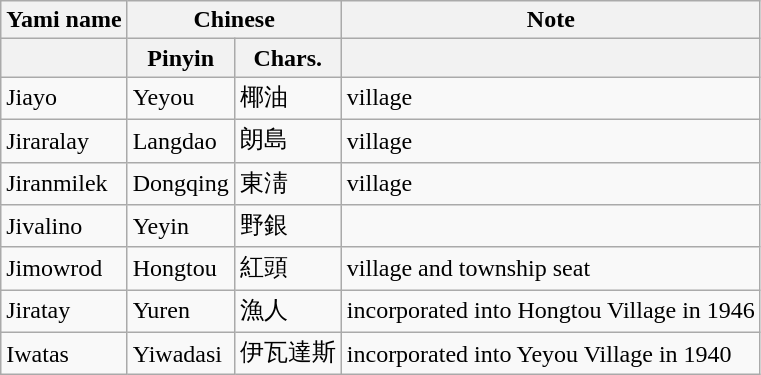<table class="wikitable">
<tr>
<th>Yami name</th>
<th colspan="2">Chinese</th>
<th>Note</th>
</tr>
<tr>
<th></th>
<th>Pinyin</th>
<th>Chars.</th>
<th></th>
</tr>
<tr>
<td>Jiayo</td>
<td>Yeyou</td>
<td>椰油</td>
<td>village</td>
</tr>
<tr>
<td>Jiraralay</td>
<td>Langdao</td>
<td>朗島</td>
<td>village</td>
</tr>
<tr>
<td>Jiranmilek</td>
<td>Dongqing</td>
<td>東淸</td>
<td>village</td>
</tr>
<tr>
<td>Jivalino</td>
<td>Yeyin</td>
<td>野銀</td>
<td></td>
</tr>
<tr>
<td>Jimowrod</td>
<td>Hongtou</td>
<td>紅頭</td>
<td>village and township seat</td>
</tr>
<tr>
<td>Jiratay</td>
<td>Yuren</td>
<td>漁人</td>
<td>incorporated into Hongtou Village in 1946</td>
</tr>
<tr>
<td>Iwatas</td>
<td>Yiwadasi</td>
<td>伊瓦達斯</td>
<td>incorporated into Yeyou Village in 1940</td>
</tr>
</table>
